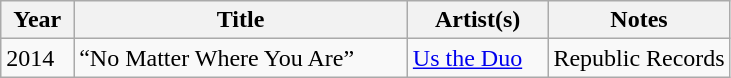<table class="wikitable sortable">
<tr>
<th style="width:10%;">Year</th>
<th style="width:auto;">Title</th>
<th style="width:auto;">Artist(s)</th>
<th style="width:25%;">Notes</th>
</tr>
<tr>
<td>2014</td>
<td>“No Matter Where You Are”</td>
<td><a href='#'>Us the Duo</a></td>
<td>Republic Records</td>
</tr>
</table>
